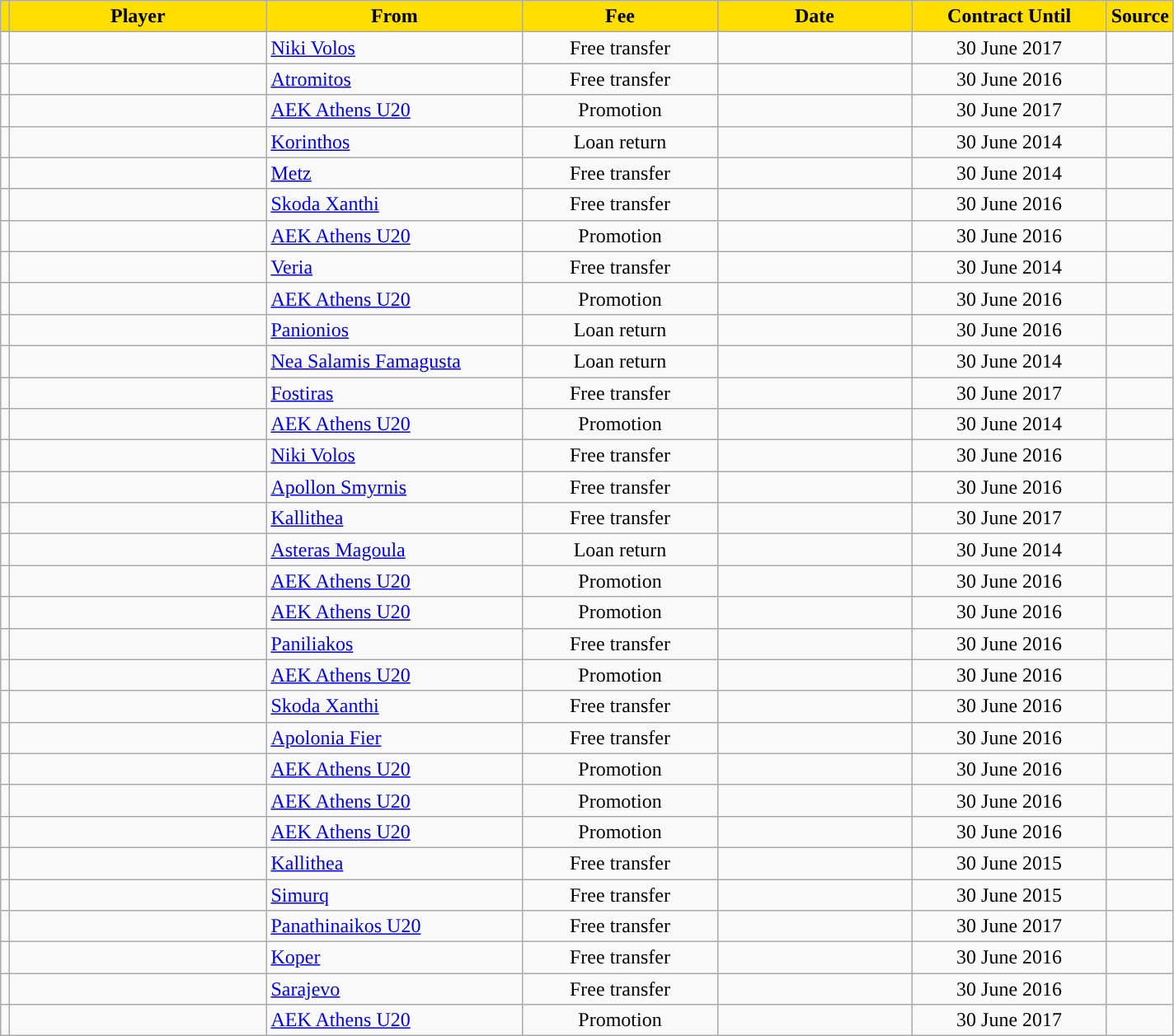<table class="wikitable sortable">
<tr>
<th style="background:#FFDE00"></th>
<th width=200 style="background:#FFDE00">Player</th>
<th width=200 style="background:#FFDE00">From</th>
<th width=150 style="background:#FFDE00">Fee</th>
<th width=150 style="background:#FFDE00">Date</th>
<th width=150 style="background:#FFDE00">Contract Until</th>
<th style="background:#FFDE00">Source</th>
</tr>
<tr>
<td align=center></td>
<td></td>
<td> <a href='#'>Niki Volos</a></td>
<td align=center>Free transfer</td>
<td align=center></td>
<td align=center>30 June 2017</td>
<td align=center></td>
</tr>
<tr>
<td align=center></td>
<td></td>
<td> <a href='#'>Atromitos</a></td>
<td align=center>Free transfer</td>
<td align=center></td>
<td align=center>30 June 2016</td>
<td align=center></td>
</tr>
<tr>
<td align=center></td>
<td></td>
<td> <a href='#'>AEK Athens U20</a></td>
<td align=center>Promotion</td>
<td align=center></td>
<td align=center>30 June 2017</td>
<td align=center></td>
</tr>
<tr>
<td align=center></td>
<td></td>
<td> <a href='#'>Korinthos</a></td>
<td align=center>Loan return</td>
<td align=center></td>
<td align=center>30 June 2014</td>
<td align=center></td>
</tr>
<tr>
<td align=center></td>
<td></td>
<td> <a href='#'>Metz</a></td>
<td align=center>Free transfer</td>
<td align=center></td>
<td align=center>30 June 2014</td>
<td align=center></td>
</tr>
<tr>
<td align=center></td>
<td></td>
<td> <a href='#'>Skoda Xanthi</a></td>
<td align=center>Free transfer</td>
<td align=center></td>
<td align=center>30 June 2016</td>
<td align=center></td>
</tr>
<tr>
<td align=center></td>
<td></td>
<td> <a href='#'>AEK Athens U20</a></td>
<td align=center>Promotion</td>
<td align=center></td>
<td align=center>30 June 2016</td>
<td align=center></td>
</tr>
<tr>
<td align=center></td>
<td></td>
<td> <a href='#'>Veria</a></td>
<td align=center>Free transfer</td>
<td align=center></td>
<td align=center>30 June 2014</td>
<td align=center></td>
</tr>
<tr>
<td align=center></td>
<td></td>
<td> <a href='#'>AEK Athens U20</a></td>
<td align=center>Promotion</td>
<td align=center></td>
<td align=center>30 June 2016</td>
<td align=center></td>
</tr>
<tr>
<td align=center></td>
<td></td>
<td> <a href='#'>Panionios</a></td>
<td align=center>Loan return</td>
<td align=center></td>
<td align=center>30 June 2016</td>
<td align=center></td>
</tr>
<tr>
<td align=center></td>
<td></td>
<td> <a href='#'>Nea Salamis Famagusta</a></td>
<td align=center>Loan return</td>
<td align=center></td>
<td align=center>30 June 2014</td>
<td align=center></td>
</tr>
<tr>
<td align=center></td>
<td></td>
<td> <a href='#'>Fostiras</a></td>
<td align=center>Free transfer</td>
<td align=center></td>
<td align=center>30 June 2017</td>
<td align=center></td>
</tr>
<tr>
<td align=center></td>
<td></td>
<td> <a href='#'>AEK Athens U20</a></td>
<td align=center>Promotion</td>
<td align=center></td>
<td align=center>30 June 2014</td>
<td align=center></td>
</tr>
<tr>
<td align=center></td>
<td></td>
<td> <a href='#'>Niki Volos</a></td>
<td align=center>Free transfer</td>
<td align=center></td>
<td align=center>30 June 2016</td>
<td align=center></td>
</tr>
<tr>
<td align=center></td>
<td></td>
<td> <a href='#'>Apollon Smyrnis</a></td>
<td align=center>Free transfer</td>
<td align=center></td>
<td align=center>30 June 2016</td>
<td align=center></td>
</tr>
<tr>
<td align=center></td>
<td></td>
<td> <a href='#'>Kallithea</a></td>
<td align=center>Free transfer</td>
<td align=center></td>
<td align=center>30 June 2017</td>
<td align=center></td>
</tr>
<tr>
<td align=center></td>
<td></td>
<td> <a href='#'>Asteras Magoula</a></td>
<td align=center>Loan return</td>
<td align=center></td>
<td align=center>30 June 2014</td>
<td align=center></td>
</tr>
<tr>
<td align=center></td>
<td></td>
<td> <a href='#'>AEK Athens U20</a></td>
<td align=center>Promotion</td>
<td align=center></td>
<td align=center>30 June 2016</td>
<td align=center></td>
</tr>
<tr>
<td align=center></td>
<td></td>
<td> <a href='#'>AEK Athens U20</a></td>
<td align=center>Promotion</td>
<td align=center></td>
<td align=center>30 June 2016</td>
<td align=center></td>
</tr>
<tr>
<td align=center></td>
<td></td>
<td> <a href='#'>Paniliakos</a></td>
<td align=center>Free transfer</td>
<td align=center></td>
<td align=center>30 June 2016</td>
<td align=center></td>
</tr>
<tr>
<td align=center></td>
<td></td>
<td> <a href='#'>AEK Athens U20</a></td>
<td align=center>Promotion</td>
<td align=center></td>
<td align=center>30 June 2016</td>
<td align=center></td>
</tr>
<tr>
<td align=center></td>
<td></td>
<td> <a href='#'>Skoda Xanthi</a></td>
<td align=center>Free transfer</td>
<td align=center></td>
<td align=center>30 June 2016</td>
<td align=center></td>
</tr>
<tr>
<td align=center></td>
<td></td>
<td> <a href='#'>Apolonia Fier</a></td>
<td align=center>Free transfer</td>
<td align=center></td>
<td align=center>30 June 2016</td>
<td align=center></td>
</tr>
<tr>
<td align=center></td>
<td></td>
<td> <a href='#'>AEK Athens U20</a></td>
<td align=center>Promotion</td>
<td align=center></td>
<td align=center>30 June 2016</td>
<td align=center></td>
</tr>
<tr>
<td align=center></td>
<td></td>
<td> <a href='#'>AEK Athens U20</a></td>
<td align=center>Promotion</td>
<td align=center></td>
<td align=center>30 June 2016</td>
<td align=center></td>
</tr>
<tr>
<td align=center></td>
<td></td>
<td> <a href='#'>AEK Athens U20</a></td>
<td align=center>Promotion</td>
<td align=center></td>
<td align=center>30 June 2016</td>
<td align=center></td>
</tr>
<tr>
<td align=center></td>
<td></td>
<td> <a href='#'>Kallithea</a></td>
<td align=center>Free transfer</td>
<td align=center></td>
<td align=center>30 June 2015</td>
<td align=center></td>
</tr>
<tr>
<td align=center></td>
<td></td>
<td> <a href='#'>Simurq</a></td>
<td align=center>Free transfer</td>
<td align=center></td>
<td align=center>30 June 2015</td>
<td align=center></td>
</tr>
<tr>
<td align=center></td>
<td></td>
<td> <a href='#'>Panathinaikos U20</a></td>
<td align=center>Free transfer</td>
<td align=center></td>
<td align=center>30 June 2017</td>
<td align=center></td>
</tr>
<tr>
<td align=center></td>
<td></td>
<td> <a href='#'>Koper</a></td>
<td align=center>Free transfer</td>
<td align=center></td>
<td align=center>30 June 2016</td>
<td align=center></td>
</tr>
<tr>
<td align=center></td>
<td></td>
<td> <a href='#'>Sarajevo</a></td>
<td align=center>Free transfer</td>
<td align=center></td>
<td align=center>30 June 2016</td>
<td align=center></td>
</tr>
<tr>
<td align=center></td>
<td></td>
<td> <a href='#'>AEK Athens U20</a></td>
<td align=center>Promotion</td>
<td align=center></td>
<td align=center>30 June 2017</td>
<td align=center></td>
</tr>
</table>
